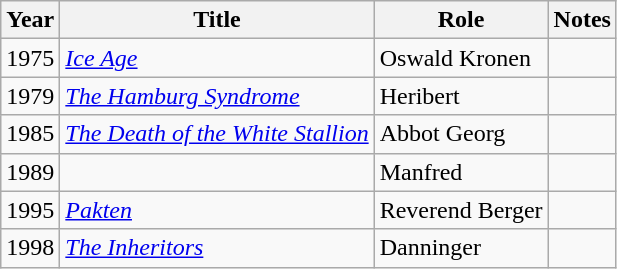<table class="wikitable sortable">
<tr>
<th>Year</th>
<th>Title</th>
<th>Role</th>
<th class="unsortable">Notes</th>
</tr>
<tr>
<td>1975</td>
<td><em><a href='#'>Ice Age</a></em></td>
<td>Oswald Kronen</td>
<td></td>
</tr>
<tr>
<td>1979</td>
<td><em><a href='#'>The Hamburg Syndrome</a></em></td>
<td>Heribert</td>
<td></td>
</tr>
<tr>
<td>1985</td>
<td><em><a href='#'>The Death of the White Stallion</a></em></td>
<td>Abbot Georg</td>
<td></td>
</tr>
<tr>
<td>1989</td>
<td><em></em></td>
<td>Manfred</td>
<td></td>
</tr>
<tr>
<td>1995</td>
<td><em><a href='#'>Pakten</a></em></td>
<td>Reverend Berger</td>
<td></td>
</tr>
<tr>
<td>1998</td>
<td><em><a href='#'>The Inheritors</a></em></td>
<td>Danninger</td>
</tr>
</table>
